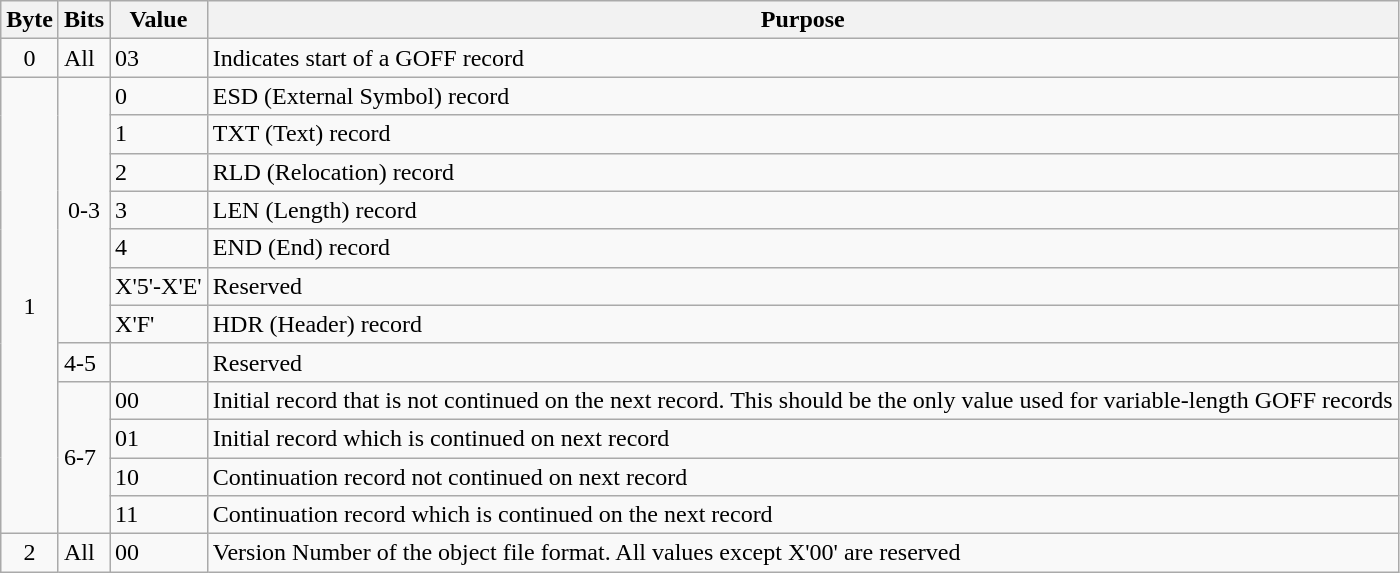<table class="wikitable" border="1">
<tr>
<th>Byte</th>
<th>Bits</th>
<th>Value</th>
<th>Purpose</th>
</tr>
<tr>
<td style="text-align:center">0</td>
<td>All</td>
<td>03</td>
<td>Indicates start of a GOFF record</td>
</tr>
<tr>
<td style="text-align:center" rowspan=12>1</td>
<td style="text-align:center" rowspan=7>0-3</td>
<td>0</td>
<td>ESD (External Symbol) record</td>
</tr>
<tr>
<td>1</td>
<td>TXT (Text) record</td>
</tr>
<tr>
<td>2</td>
<td>RLD (Relocation) record</td>
</tr>
<tr>
<td>3</td>
<td>LEN (Length) record</td>
</tr>
<tr>
<td>4</td>
<td>END (End) record</td>
</tr>
<tr>
<td>X'5'-X'E'</td>
<td>Reserved</td>
</tr>
<tr>
<td>X'F'</td>
<td>HDR (Header) record</td>
</tr>
<tr>
<td>4-5</td>
<td></td>
<td>Reserved</td>
</tr>
<tr>
<td rowspan=4>6-7</td>
<td>00</td>
<td>Initial record that is not continued on the next record. This should be the only value used for variable-length GOFF records</td>
</tr>
<tr>
<td>01</td>
<td>Initial record which is continued on next record</td>
</tr>
<tr>
<td>10</td>
<td>Continuation record not continued on next record</td>
</tr>
<tr>
<td>11</td>
<td>Continuation record which is continued on the next record</td>
</tr>
<tr>
<td style="text-align:center">2</td>
<td>All</td>
<td>00</td>
<td>Version Number of the object file format. All values except X'00' are reserved</td>
</tr>
</table>
